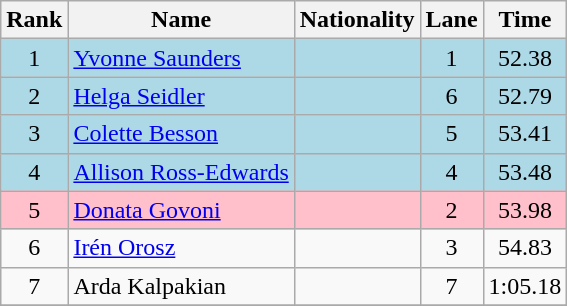<table class="wikitable sortable" style="text-align:center">
<tr>
<th>Rank</th>
<th>Name</th>
<th>Nationality</th>
<th>Lane</th>
<th>Time</th>
</tr>
<tr bgcolor=lightblue>
<td>1</td>
<td align=left><a href='#'>Yvonne Saunders</a></td>
<td align=left></td>
<td>1</td>
<td>52.38</td>
</tr>
<tr bgcolor=lightblue>
<td>2</td>
<td align=left><a href='#'>Helga Seidler</a></td>
<td align=left></td>
<td>6</td>
<td>52.79</td>
</tr>
<tr bgcolor=lightblue>
<td>3</td>
<td align=left><a href='#'>Colette Besson</a></td>
<td align=left></td>
<td>5</td>
<td>53.41</td>
</tr>
<tr bgcolor=lightblue>
<td>4</td>
<td align=left><a href='#'>Allison Ross-Edwards</a></td>
<td align=left></td>
<td>4</td>
<td>53.48</td>
</tr>
<tr bgcolor=pink>
<td>5</td>
<td align=left><a href='#'>Donata Govoni</a></td>
<td align=left></td>
<td>2</td>
<td>53.98</td>
</tr>
<tr>
<td>6</td>
<td align=left><a href='#'>Irén Orosz</a></td>
<td align=left></td>
<td>3</td>
<td>54.83</td>
</tr>
<tr>
<td>7</td>
<td align=left>Arda Kalpakian</td>
<td align=left></td>
<td>7</td>
<td>1:05.18</td>
</tr>
<tr>
</tr>
</table>
